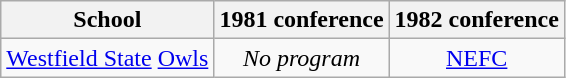<table class="wikitable sortable">
<tr>
<th>School</th>
<th>1981 conference</th>
<th>1982 conference</th>
</tr>
<tr style="text-align:center;">
<td><a href='#'>Westfield State</a> <a href='#'>Owls</a></td>
<td><em>No program</em></td>
<td><a href='#'>NEFC</a></td>
</tr>
</table>
